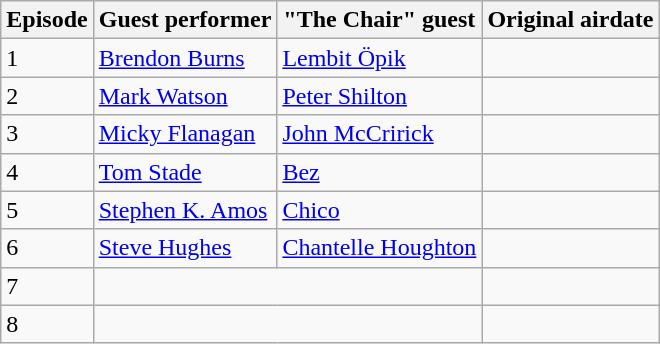<table class="wikitable">
<tr>
<th>Episode</th>
<th>Guest performer</th>
<th>"The Chair" guest</th>
<th>Original airdate</th>
</tr>
<tr>
<td>1</td>
<td><a href='#'>Brendon Burns</a></td>
<td><a href='#'>Lembit Öpik</a></td>
<td></td>
</tr>
<tr>
<td>2</td>
<td><a href='#'>Mark Watson</a></td>
<td><a href='#'>Peter Shilton</a></td>
<td></td>
</tr>
<tr>
<td>3</td>
<td><a href='#'>Micky Flanagan</a></td>
<td><a href='#'>John McCririck</a></td>
<td></td>
</tr>
<tr>
<td>4</td>
<td><a href='#'>Tom Stade</a></td>
<td><a href='#'>Bez</a></td>
<td></td>
</tr>
<tr>
<td>5</td>
<td><a href='#'>Stephen K. Amos</a></td>
<td><a href='#'>Chico</a></td>
<td></td>
</tr>
<tr>
<td>6</td>
<td><a href='#'>Steve Hughes</a></td>
<td><a href='#'>Chantelle Houghton</a></td>
<td></td>
</tr>
<tr>
<td>7</td>
<td colspan="2"><em></em></td>
<td></td>
</tr>
<tr>
<td>8</td>
<td colspan="2"><em></em></td>
<td></td>
</tr>
</table>
